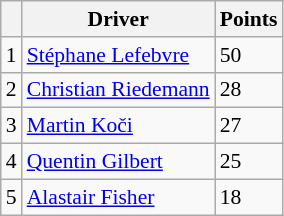<table class="wikitable" style="font-size: 90%;">
<tr>
<th></th>
<th>Driver</th>
<th>Points</th>
</tr>
<tr>
<td>1</td>
<td> <a href='#'>Stéphane Lefebvre</a></td>
<td>50</td>
</tr>
<tr>
<td>2</td>
<td> <a href='#'>Christian Riedemann</a></td>
<td>28</td>
</tr>
<tr>
<td>3</td>
<td> <a href='#'>Martin Koči</a></td>
<td>27</td>
</tr>
<tr>
<td>4</td>
<td> <a href='#'>Quentin Gilbert</a></td>
<td>25</td>
</tr>
<tr>
<td>5</td>
<td> <a href='#'>Alastair Fisher</a></td>
<td>18</td>
</tr>
</table>
